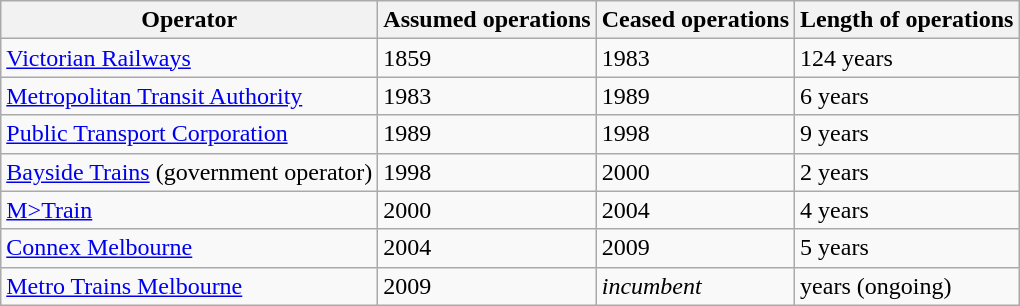<table class="wikitable">
<tr>
<th>Operator</th>
<th>Assumed operations</th>
<th>Ceased operations</th>
<th>Length of operations</th>
</tr>
<tr>
<td><a href='#'>Victorian Railways</a></td>
<td>1859</td>
<td>1983</td>
<td>124 years</td>
</tr>
<tr>
<td><a href='#'>Metropolitan Transit Authority</a></td>
<td>1983</td>
<td>1989</td>
<td>6 years</td>
</tr>
<tr>
<td><a href='#'>Public Transport Corporation</a></td>
<td>1989</td>
<td>1998</td>
<td>9 years</td>
</tr>
<tr>
<td><a href='#'>Bayside Trains</a> (government operator)</td>
<td>1998</td>
<td>2000</td>
<td>2 years</td>
</tr>
<tr>
<td><a href='#'>M>Train</a></td>
<td>2000</td>
<td>2004</td>
<td>4 years</td>
</tr>
<tr>
<td><a href='#'>Connex Melbourne</a></td>
<td>2004</td>
<td>2009</td>
<td>5 years</td>
</tr>
<tr>
<td><a href='#'>Metro Trains Melbourne</a></td>
<td>2009</td>
<td><em>incumbent</em></td>
<td> years (ongoing)</td>
</tr>
</table>
